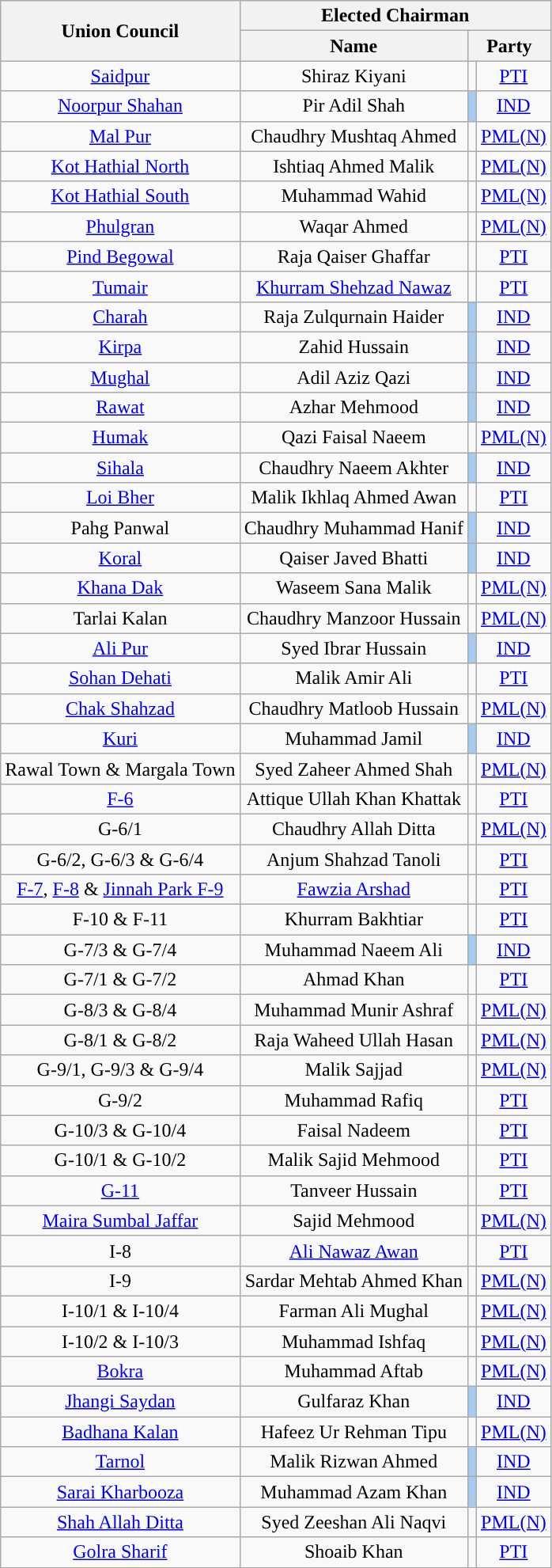<table class="wikitable sortable static-row-numbers" style="text-align:center">
<tr>
<th rowspan="2">Union Council</th>
<th colspan="3">Elected Chairman</th>
</tr>
<tr>
<th>Name</th>
<th colspan="2">Party</th>
</tr>
<tr>
<td><a href='#'>Saidpur</a></td>
<td>Shiraz Kiyani</td>
<td></td>
<td><a href='#'>PTI</a></td>
</tr>
<tr>
<td><a href='#'>Noorpur Shahan</a></td>
<td>Pir Adil Shah</td>
<td bgcolor="a6caf0"></td>
<td><a href='#'>IND</a></td>
</tr>
<tr>
<td><a href='#'>Mal Pur</a></td>
<td>Chaudhry Mushtaq Ahmed</td>
<td></td>
<td><a href='#'>PML(N)</a></td>
</tr>
<tr>
<td><a href='#'>Kot Hathial North</a></td>
<td>Ishtiaq Ahmed Malik</td>
<td></td>
<td><a href='#'>PML(N)</a></td>
</tr>
<tr>
<td><a href='#'>Kot Hathial South</a></td>
<td>Muhammad Wahid</td>
<td></td>
<td><a href='#'>PML(N)</a></td>
</tr>
<tr>
<td><a href='#'>Phulgran</a></td>
<td>Waqar Ahmed</td>
<td></td>
<td><a href='#'>PML(N)</a></td>
</tr>
<tr>
<td><a href='#'>Pind Begowal</a></td>
<td>Raja Qaiser Ghaffar</td>
<td></td>
<td><a href='#'>PTI</a></td>
</tr>
<tr>
<td><a href='#'>Tumair</a></td>
<td><a href='#'>Khurram Shehzad Nawaz</a></td>
<td></td>
<td><a href='#'>PTI</a></td>
</tr>
<tr>
<td><a href='#'>Charah</a></td>
<td>Raja Zulqurnain Haider</td>
<td bgcolor="a6caf0"></td>
<td><a href='#'>IND</a></td>
</tr>
<tr>
<td><a href='#'>Kirpa</a></td>
<td>Zahid Hussain</td>
<td bgcolor="a6caf0"></td>
<td><a href='#'>IND</a></td>
</tr>
<tr>
<td><a href='#'>Mughal</a></td>
<td>Adil Aziz Qazi</td>
<td bgcolor="a6caf0"></td>
<td><a href='#'>IND</a></td>
</tr>
<tr>
<td><a href='#'>Rawat</a></td>
<td>Azhar Mehmood</td>
<td bgcolor="a6caf0"></td>
<td><a href='#'>IND</a></td>
</tr>
<tr>
<td><a href='#'>Humak</a></td>
<td>Qazi Faisal Naeem</td>
<td></td>
<td><a href='#'>PML(N)</a></td>
</tr>
<tr>
<td><a href='#'>Sihala</a></td>
<td>Chaudhry Naeem Akhter</td>
<td bgcolor="a6caf0"></td>
<td><a href='#'>IND</a></td>
</tr>
<tr>
<td><a href='#'>Loi Bher</a></td>
<td>Malik Ikhlaq Ahmed Awan</td>
<td></td>
<td><a href='#'>PTI</a></td>
</tr>
<tr>
<td>Pahg Panwal</td>
<td>Chaudhry Muhammad Hanif</td>
<td bgcolor="a6caf0"></td>
<td><a href='#'>IND</a></td>
</tr>
<tr>
<td><a href='#'>Koral</a></td>
<td>Qaiser Javed Bhatti</td>
<td bgcolor="a6caf0"></td>
<td><a href='#'>IND</a></td>
</tr>
<tr>
<td><a href='#'>Khana Dak</a></td>
<td>Waseem Sana Malik</td>
<td></td>
<td><a href='#'>PML(N)</a></td>
</tr>
<tr>
<td>Tarlai Kalan</td>
<td>Chaudhry Manzoor Hussain</td>
<td></td>
<td><a href='#'>PML(N)</a></td>
</tr>
<tr>
<td><a href='#'>Ali Pur</a></td>
<td>Syed Ibrar Hussain</td>
<td bgcolor="a6caf0"></td>
<td><a href='#'>IND</a></td>
</tr>
<tr>
<td><a href='#'>Sohan Dehati</a></td>
<td>Malik Amir Ali</td>
<td></td>
<td><a href='#'>PTI</a></td>
</tr>
<tr>
<td><a href='#'>Chak Shahzad</a></td>
<td>Chaudhry Matloob Hussain</td>
<td></td>
<td><a href='#'>PML(N)</a></td>
</tr>
<tr>
<td><a href='#'>Kuri</a></td>
<td>Muhammad Jamil</td>
<td bgcolor="a6caf0"></td>
<td><a href='#'>IND</a></td>
</tr>
<tr>
<td>Rawal Town & Margala Town</td>
<td>Syed Zaheer Ahmed Shah</td>
<td></td>
<td><a href='#'>PML(N)</a></td>
</tr>
<tr>
<td><a href='#'>F-6</a></td>
<td>Attique Ullah Khan Khattak</td>
<td></td>
<td><a href='#'>PTI</a></td>
</tr>
<tr>
<td>G-6/1</td>
<td>Chaudhry Allah Ditta</td>
<td></td>
<td><a href='#'>PML(N)</a></td>
</tr>
<tr>
<td>G-6/2, G-6/3 & G-6/4</td>
<td>Anjum Shahzad Tanoli</td>
<td></td>
<td><a href='#'>PTI</a></td>
</tr>
<tr>
<td><a href='#'>F-7</a>, <a href='#'>F-8</a> & <a href='#'>Jinnah Park F-9</a></td>
<td><a href='#'>Fawzia Arshad</a></td>
<td></td>
<td><a href='#'>PTI</a></td>
</tr>
<tr>
<td>F-10 & F-11</td>
<td>Khurram Bakhtiar</td>
<td></td>
<td><a href='#'>PTI</a></td>
</tr>
<tr>
<td>G-7/3 & G-7/4</td>
<td>Muhammad Naeem Ali</td>
<td bgcolor="a6caf0"></td>
<td><a href='#'>IND</a></td>
</tr>
<tr>
<td>G-7/1 & G-7/2</td>
<td>Ahmad Khan</td>
<td></td>
<td><a href='#'>PTI</a></td>
</tr>
<tr>
<td>G-8/3 & G-8/4</td>
<td>Muhammad Munir Ashraf</td>
<td></td>
<td><a href='#'>PML(N)</a></td>
</tr>
<tr>
<td>G-8/1 & G-8/2</td>
<td>Raja Waheed Ullah Hasan</td>
<td></td>
<td><a href='#'>PML(N)</a></td>
</tr>
<tr>
<td>G-9/1, G-9/3 & G-9/4</td>
<td>Malik Sajjad</td>
<td></td>
<td><a href='#'>PML(N)</a></td>
</tr>
<tr>
<td>G-9/2</td>
<td>Muhammad Rafiq</td>
<td></td>
<td><a href='#'>PTI</a></td>
</tr>
<tr>
<td>G-10/3 & G-10/4</td>
<td>Faisal Nadeem</td>
<td></td>
<td><a href='#'>PTI</a></td>
</tr>
<tr>
<td>G-10/1 & G-10/2</td>
<td>Malik Sajid Mehmood</td>
<td></td>
<td><a href='#'>PTI</a></td>
</tr>
<tr>
<td><a href='#'>G-11</a></td>
<td>Tanveer Hussain</td>
<td></td>
<td><a href='#'>PTI</a></td>
</tr>
<tr>
<td><a href='#'>Maira Sumbal Jaffar</a></td>
<td>Sajid Mehmood</td>
<td></td>
<td><a href='#'>PML(N)</a></td>
</tr>
<tr>
<td>I-8</td>
<td><a href='#'>Ali Nawaz Awan</a></td>
<td></td>
<td><a href='#'>PTI</a></td>
</tr>
<tr>
<td>I-9</td>
<td>Sardar Mehtab Ahmed Khan</td>
<td></td>
<td><a href='#'>PML(N)</a></td>
</tr>
<tr>
<td>I-10/1 & I-10/4</td>
<td>Farman Ali Mughal</td>
<td></td>
<td><a href='#'>PML(N)</a></td>
</tr>
<tr>
<td>I-10/2 & I-10/3</td>
<td>Muhammad Ishfaq</td>
<td></td>
<td><a href='#'>PML(N)</a></td>
</tr>
<tr>
<td><a href='#'>Bokra</a></td>
<td>Muhammad Aftab</td>
<td></td>
<td><a href='#'>PML(N)</a></td>
</tr>
<tr>
<td><a href='#'>Jhangi Saydan</a></td>
<td>Gulfaraz Khan</td>
<td bgcolor="a6caf0"></td>
<td><a href='#'>IND</a></td>
</tr>
<tr>
<td><a href='#'>Badhana Kalan</a></td>
<td>Hafeez Ur Rehman Tipu</td>
<td></td>
<td><a href='#'>PML(N)</a></td>
</tr>
<tr>
<td><a href='#'>Tarnol</a></td>
<td>Malik Rizwan Ahmed</td>
<td bgcolor="a6caf0"></td>
<td><a href='#'>IND</a></td>
</tr>
<tr>
<td><a href='#'>Sarai Kharbooza</a></td>
<td>Muhammad Azam Khan</td>
<td bgcolor="a6caf0"></td>
<td><a href='#'>IND</a></td>
</tr>
<tr>
<td><a href='#'>Shah Allah Ditta</a></td>
<td>Syed Zeeshan Ali Naqvi</td>
<td></td>
<td><a href='#'>PML(N)</a></td>
</tr>
<tr>
<td><a href='#'>Golra Sharif</a></td>
<td>Shoaib Khan</td>
<td></td>
<td><a href='#'>PTI</a></td>
</tr>
</table>
